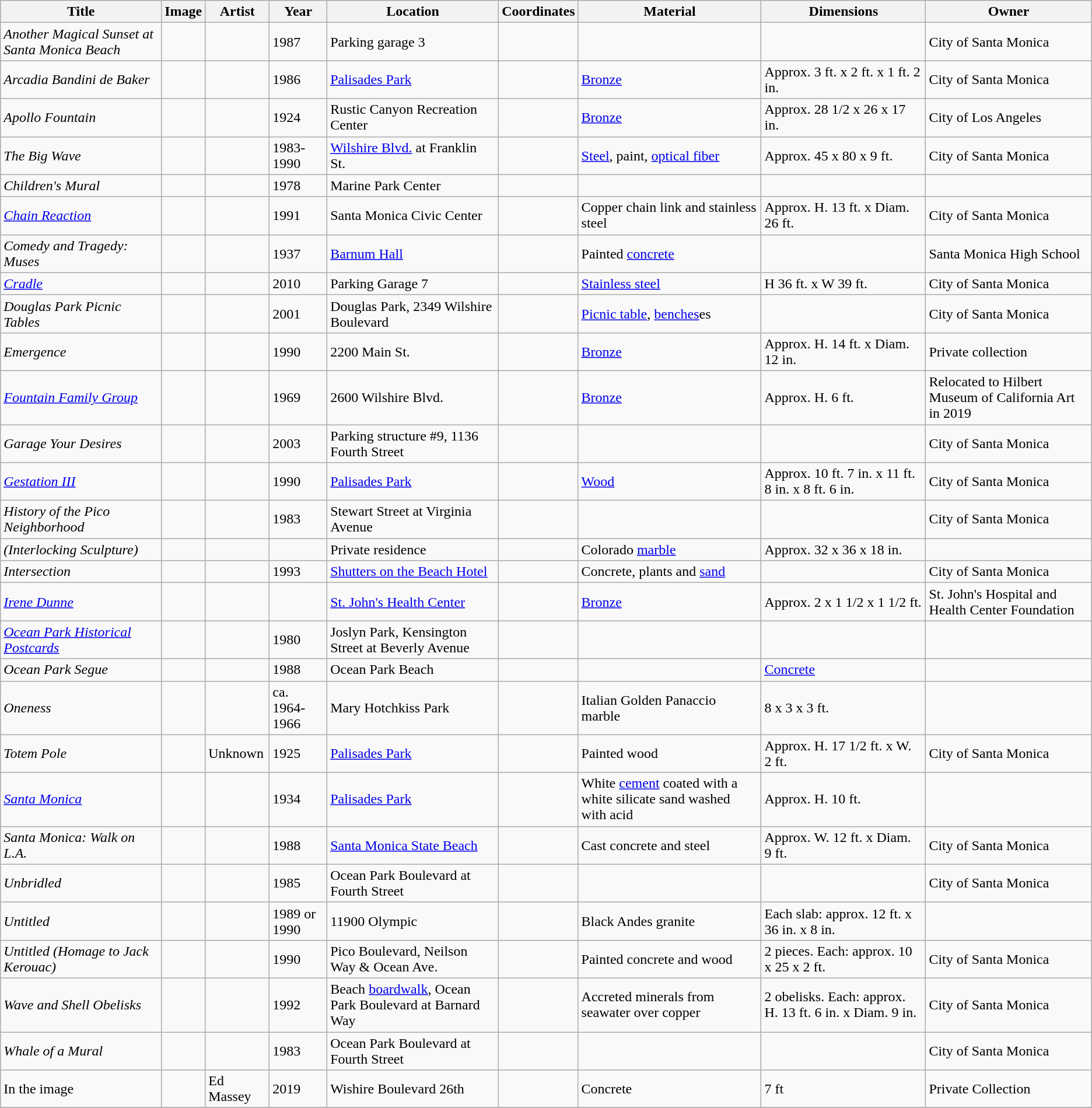<table class="wikitable sortable">
<tr>
<th>Title</th>
<th>Image</th>
<th>Artist</th>
<th>Year</th>
<th>Location</th>
<th>Coordinates</th>
<th>Material</th>
<th>Dimensions</th>
<th>Owner</th>
</tr>
<tr>
<td><em>Another Magical Sunset at Santa Monica Beach</em></td>
<td></td>
<td></td>
<td>1987</td>
<td>Parking garage 3</td>
<td></td>
<td></td>
<td></td>
<td>City of Santa Monica</td>
</tr>
<tr>
<td><em>Arcadia Bandini de Baker</em></td>
<td></td>
<td></td>
<td>1986</td>
<td><a href='#'>Palisades Park</a></td>
<td></td>
<td><a href='#'>Bronze</a></td>
<td>Approx. 3 ft. x 2 ft. x 1 ft. 2 in.</td>
<td>City of Santa Monica</td>
</tr>
<tr>
<td><em>Apollo Fountain</em></td>
<td></td>
<td></td>
<td>1924</td>
<td>Rustic Canyon Recreation Center</td>
<td></td>
<td><a href='#'>Bronze</a></td>
<td>Approx. 28 1/2 x 26 x 17 in.</td>
<td>City of Los Angeles</td>
</tr>
<tr>
<td><em>The Big Wave</em></td>
<td></td>
<td></td>
<td>1983-1990</td>
<td><a href='#'>Wilshire Blvd.</a> at Franklin St.</td>
<td></td>
<td><a href='#'>Steel</a>, paint, <a href='#'>optical fiber</a></td>
<td>Approx. 45 x 80 x 9 ft.</td>
<td>City of Santa Monica</td>
</tr>
<tr>
<td><em>Children's Mural</em></td>
<td></td>
<td></td>
<td>1978</td>
<td>Marine Park Center</td>
<td></td>
<td></td>
<td></td>
<td></td>
</tr>
<tr>
<td><em><a href='#'>Chain Reaction</a></em></td>
<td></td>
<td></td>
<td>1991</td>
<td>Santa Monica Civic Center</td>
<td></td>
<td>Copper chain link and stainless steel</td>
<td>Approx. H. 13 ft. x Diam. 26 ft.</td>
<td>City of Santa Monica</td>
</tr>
<tr>
<td><em>Comedy and Tragedy: Muses</em></td>
<td></td>
<td></td>
<td>1937</td>
<td><a href='#'>Barnum Hall</a></td>
<td></td>
<td>Painted <a href='#'>concrete</a></td>
<td></td>
<td>Santa Monica High School</td>
</tr>
<tr>
<td><em><a href='#'>Cradle</a></em></td>
<td></td>
<td></td>
<td>2010</td>
<td>Parking Garage 7</td>
<td></td>
<td><a href='#'>Stainless steel</a></td>
<td>H 36 ft. x W 39 ft.</td>
<td>City of Santa Monica</td>
</tr>
<tr>
<td><em>Douglas Park Picnic Tables</em></td>
<td></td>
<td></td>
<td>2001</td>
<td>Douglas Park, 2349 Wilshire Boulevard</td>
<td></td>
<td><a href='#'>Picnic table</a>, <a href='#'>benches</a>es</td>
<td></td>
<td>City of Santa Monica</td>
</tr>
<tr>
<td><em>Emergence</em></td>
<td></td>
<td></td>
<td>1990</td>
<td>2200 Main St.</td>
<td></td>
<td><a href='#'>Bronze</a></td>
<td>Approx. H. 14 ft. x Diam. 12 in.</td>
<td>Private collection</td>
</tr>
<tr>
<td><em><a href='#'>Fountain Family Group</a></em></td>
<td></td>
<td></td>
<td>1969</td>
<td>2600 Wilshire Blvd.</td>
<td></td>
<td><a href='#'>Bronze</a></td>
<td>Approx. H. 6 ft.</td>
<td>Relocated to Hilbert Museum of California Art in 2019</td>
</tr>
<tr>
<td><em>Garage Your Desires</em></td>
<td></td>
<td></td>
<td>2003</td>
<td>Parking structure #9, 1136 Fourth Street</td>
<td></td>
<td></td>
<td></td>
<td>City of Santa Monica</td>
</tr>
<tr>
<td><em><a href='#'>Gestation III</a></em></td>
<td></td>
<td></td>
<td>1990</td>
<td><a href='#'>Palisades Park</a></td>
<td></td>
<td><a href='#'>Wood</a></td>
<td>Approx. 10 ft. 7 in. x 11 ft. 8 in. x 8 ft. 6 in.</td>
<td>City of Santa Monica</td>
</tr>
<tr>
<td><em>History of the Pico Neighborhood</em></td>
<td></td>
<td></td>
<td>1983</td>
<td>Stewart Street at Virginia Avenue</td>
<td></td>
<td></td>
<td></td>
<td>City of Santa Monica</td>
</tr>
<tr>
<td><em>(Interlocking Sculpture)</em></td>
<td></td>
<td></td>
<td></td>
<td>Private residence</td>
<td></td>
<td>Colorado <a href='#'>marble</a></td>
<td>Approx. 32 x 36 x 18 in.</td>
<td></td>
</tr>
<tr>
<td><em>Intersection</em></td>
<td></td>
<td></td>
<td>1993</td>
<td><a href='#'>Shutters on the Beach Hotel</a></td>
<td></td>
<td>Concrete, plants and <a href='#'>sand</a></td>
<td></td>
<td>City of Santa Monica</td>
</tr>
<tr>
<td><em><a href='#'>Irene Dunne</a></em></td>
<td></td>
<td></td>
<td></td>
<td><a href='#'>St. John's Health Center</a></td>
<td></td>
<td><a href='#'>Bronze</a></td>
<td>Approx. 2 x 1 1/2 x 1 1/2 ft.</td>
<td>St. John's Hospital and Health Center Foundation</td>
</tr>
<tr>
<td><em><a href='#'>Ocean Park Historical Postcards</a></em></td>
<td></td>
<td></td>
<td>1980</td>
<td>Joslyn Park, Kensington Street at Beverly Avenue</td>
<td></td>
<td></td>
<td></td>
<td></td>
</tr>
<tr>
<td><em>Ocean Park Segue</em></td>
<td></td>
<td></td>
<td>1988</td>
<td>Ocean Park Beach</td>
<td></td>
<td></td>
<td><a href='#'>Concrete</a></td>
<td></td>
</tr>
<tr>
<td><em>Oneness</em></td>
<td></td>
<td></td>
<td>ca. 1964-1966</td>
<td>Mary Hotchkiss Park</td>
<td></td>
<td>Italian Golden Panaccio marble</td>
<td>8 x 3 x 3 ft.</td>
<td></td>
</tr>
<tr>
<td><em>Totem Pole</em></td>
<td></td>
<td>Unknown</td>
<td>1925</td>
<td><a href='#'>Palisades Park</a></td>
<td></td>
<td>Painted wood</td>
<td>Approx. H. 17 1/2 ft. x W. 2 ft.</td>
<td>City of Santa Monica</td>
</tr>
<tr>
<td><em><a href='#'>Santa Monica</a></em></td>
<td></td>
<td></td>
<td>1934</td>
<td><a href='#'>Palisades Park</a></td>
<td></td>
<td>White <a href='#'>cement</a> coated with a white silicate sand washed with acid</td>
<td>Approx. H. 10 ft.</td>
<td></td>
</tr>
<tr>
<td><em>Santa Monica: Walk on L.A.</em></td>
<td></td>
<td></td>
<td>1988</td>
<td><a href='#'>Santa Monica State Beach</a></td>
<td></td>
<td>Cast concrete and steel</td>
<td>Approx. W. 12 ft. x Diam. 9 ft.</td>
<td>City of Santa Monica</td>
</tr>
<tr>
<td><em>Unbridled</em></td>
<td></td>
<td></td>
<td>1985</td>
<td>Ocean Park Boulevard at Fourth Street</td>
<td></td>
<td></td>
<td></td>
<td>City of Santa Monica</td>
</tr>
<tr>
<td><em>Untitled</em></td>
<td></td>
<td></td>
<td>1989 or 1990</td>
<td>11900 Olympic</td>
<td></td>
<td>Black Andes granite</td>
<td>Each slab: approx. 12 ft. x 36 in. x 8 in.</td>
<td></td>
</tr>
<tr>
<td><em>Untitled (Homage to Jack Kerouac)</em></td>
<td></td>
<td></td>
<td>1990</td>
<td>Pico Boulevard, Neilson Way & Ocean Ave.</td>
<td></td>
<td>Painted concrete and wood</td>
<td>2 pieces. Each: approx. 10 x 25 x 2 ft.</td>
<td>City of Santa Monica</td>
</tr>
<tr>
<td><em>Wave and Shell Obelisks</em></td>
<td></td>
<td></td>
<td>1992</td>
<td>Beach <a href='#'>boardwalk</a>, Ocean Park Boulevard at Barnard Way</td>
<td></td>
<td>Accreted minerals from seawater over copper</td>
<td>2 obelisks. Each: approx. H. 13 ft. 6 in. x Diam. 9 in.</td>
<td>City of Santa Monica</td>
</tr>
<tr>
<td><em>Whale of a Mural</em></td>
<td></td>
<td></td>
<td>1983</td>
<td>Ocean Park Boulevard at Fourth Street</td>
<td></td>
<td></td>
<td></td>
<td>City of Santa Monica</td>
</tr>
<tr>
<td>In the image</td>
<td></td>
<td>Ed Massey</td>
<td>2019</td>
<td>Wishire Boulevard 26th</td>
<td></td>
<td>Concrete</td>
<td>7 ft</td>
<td>Private Collection </td>
</tr>
<tr>
</tr>
</table>
